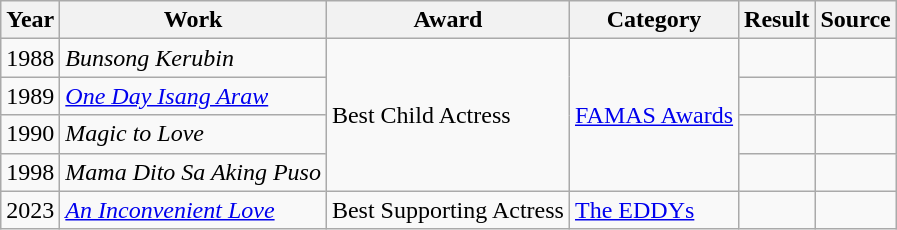<table class="wikitable">
<tr>
<th>Year</th>
<th>Work</th>
<th>Award</th>
<th>Category</th>
<th>Result</th>
<th>Source</th>
</tr>
<tr>
<td>1988</td>
<td><em>Bunsong Kerubin</em></td>
<td rowspan="4">Best Child Actress</td>
<td rowspan="4"><a href='#'>FAMAS Awards</a></td>
<td></td>
<td></td>
</tr>
<tr>
<td>1989</td>
<td><a href='#'><em>One Day Isang Araw</em></a></td>
<td></td>
<td></td>
</tr>
<tr>
<td>1990</td>
<td><em>Magic to Love</em></td>
<td></td>
<td></td>
</tr>
<tr>
<td>1998</td>
<td><em>Mama Dito Sa Aking Puso</em></td>
<td></td>
<td></td>
</tr>
<tr>
<td>2023</td>
<td><em><a href='#'>An Inconvenient Love</a></em></td>
<td>Best Supporting Actress</td>
<td><a href='#'>The EDDYs</a></td>
<td></td>
<td></td>
</tr>
</table>
